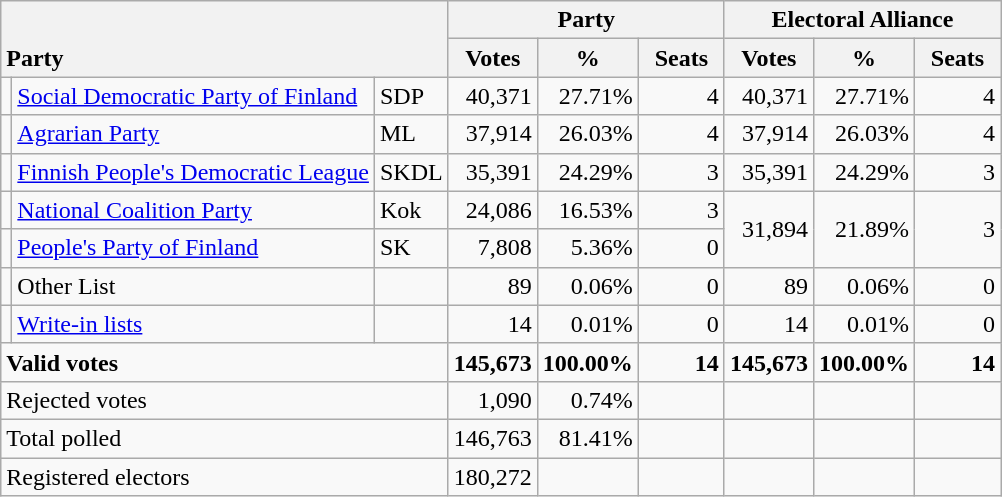<table class="wikitable" border="1" style="text-align:right;">
<tr>
<th style="text-align:left;" valign=bottom rowspan=2 colspan=3>Party</th>
<th colspan=3>Party</th>
<th colspan=3>Electoral Alliance</th>
</tr>
<tr>
<th align=center valign=bottom width="50">Votes</th>
<th align=center valign=bottom width="50">%</th>
<th align=center valign=bottom width="50">Seats</th>
<th align=center valign=bottom width="50">Votes</th>
<th align=center valign=bottom width="50">%</th>
<th align=center valign=bottom width="50">Seats</th>
</tr>
<tr>
<td></td>
<td align=left style="white-space: nowrap;"><a href='#'>Social Democratic Party of Finland</a></td>
<td align=left>SDP</td>
<td>40,371</td>
<td>27.71%</td>
<td>4</td>
<td>40,371</td>
<td>27.71%</td>
<td>4</td>
</tr>
<tr>
<td></td>
<td align=left><a href='#'>Agrarian Party</a></td>
<td align=left>ML</td>
<td>37,914</td>
<td>26.03%</td>
<td>4</td>
<td>37,914</td>
<td>26.03%</td>
<td>4</td>
</tr>
<tr>
<td></td>
<td align=left><a href='#'>Finnish People's Democratic League</a></td>
<td align=left>SKDL</td>
<td>35,391</td>
<td>24.29%</td>
<td>3</td>
<td>35,391</td>
<td>24.29%</td>
<td>3</td>
</tr>
<tr>
<td></td>
<td align=left><a href='#'>National Coalition Party</a></td>
<td align=left>Kok</td>
<td>24,086</td>
<td>16.53%</td>
<td>3</td>
<td rowspan=2>31,894</td>
<td rowspan=2>21.89%</td>
<td rowspan=2>3</td>
</tr>
<tr>
<td></td>
<td align=left><a href='#'>People's Party of Finland</a></td>
<td align=left>SK</td>
<td>7,808</td>
<td>5.36%</td>
<td>0</td>
</tr>
<tr>
<td></td>
<td align=left>Other List</td>
<td align=left></td>
<td>89</td>
<td>0.06%</td>
<td>0</td>
<td>89</td>
<td>0.06%</td>
<td>0</td>
</tr>
<tr>
<td></td>
<td align=left><a href='#'>Write-in lists</a></td>
<td align=left></td>
<td>14</td>
<td>0.01%</td>
<td>0</td>
<td>14</td>
<td>0.01%</td>
<td>0</td>
</tr>
<tr style="font-weight:bold">
<td align=left colspan=3>Valid votes</td>
<td>145,673</td>
<td>100.00%</td>
<td>14</td>
<td>145,673</td>
<td>100.00%</td>
<td>14</td>
</tr>
<tr>
<td align=left colspan=3>Rejected votes</td>
<td>1,090</td>
<td>0.74%</td>
<td></td>
<td></td>
<td></td>
<td></td>
</tr>
<tr>
<td align=left colspan=3>Total polled</td>
<td>146,763</td>
<td>81.41%</td>
<td></td>
<td></td>
<td></td>
<td></td>
</tr>
<tr>
<td align=left colspan=3>Registered electors</td>
<td>180,272</td>
<td></td>
<td></td>
<td></td>
<td></td>
<td></td>
</tr>
</table>
